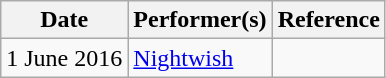<table class="wikitable sortable">
<tr>
<th>Date</th>
<th>Performer(s)</th>
<th>Reference</th>
</tr>
<tr>
<td style="text-align: left;">1 June 2016</td>
<td style="text-align: left;"><a href='#'>Nightwish</a></td>
<td style="text-align: left;"></td>
</tr>
</table>
